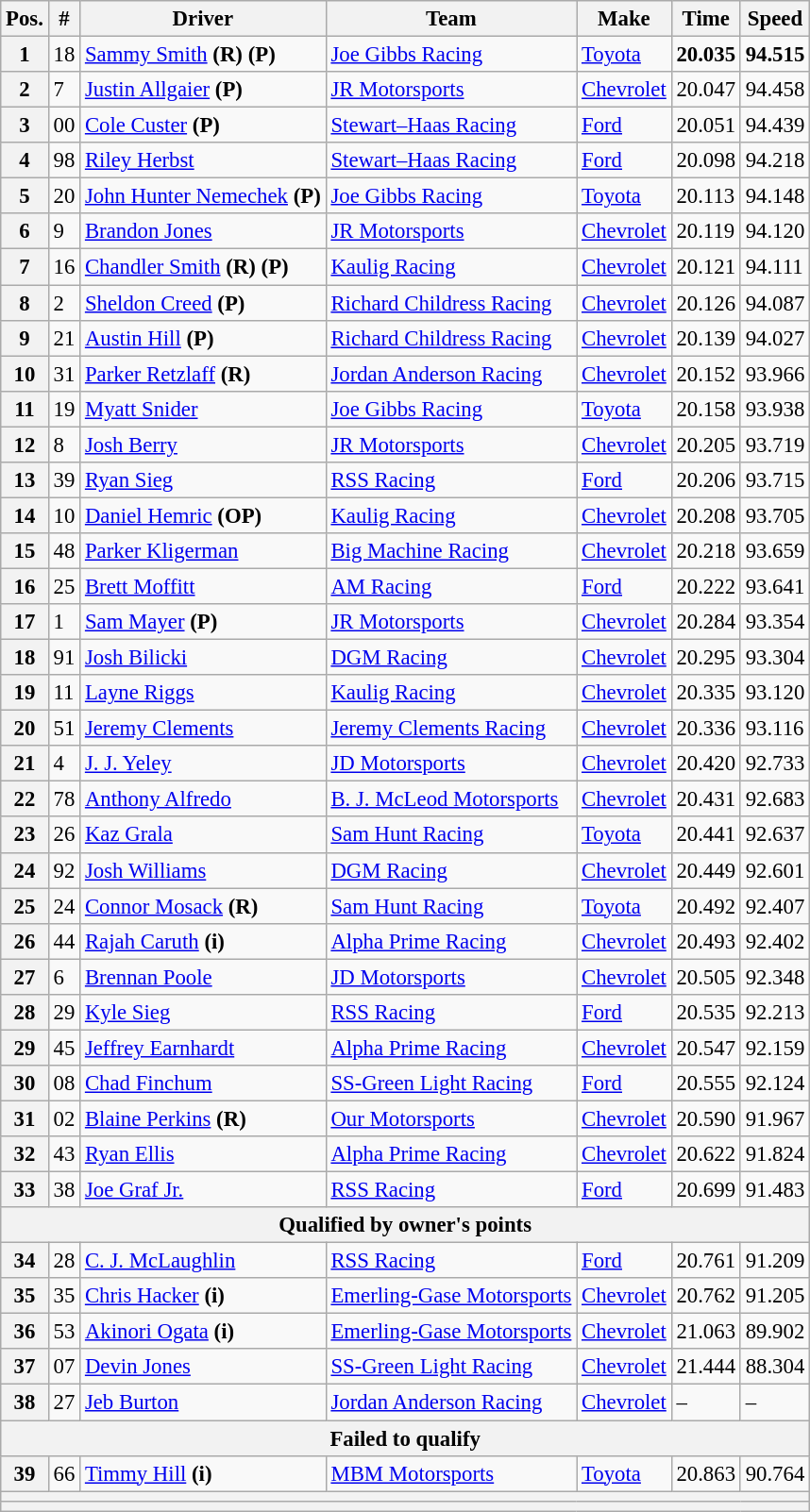<table class="wikitable" style="font-size:95%">
<tr>
<th>Pos.</th>
<th>#</th>
<th>Driver</th>
<th>Team</th>
<th>Make</th>
<th>Time</th>
<th>Speed</th>
</tr>
<tr>
<th>1</th>
<td>18</td>
<td><a href='#'>Sammy Smith</a> <strong>(R)</strong> <strong>(P)</strong></td>
<td><a href='#'>Joe Gibbs Racing</a></td>
<td><a href='#'>Toyota</a></td>
<td><strong>20.035</strong></td>
<td><strong>94.515</strong></td>
</tr>
<tr>
<th>2</th>
<td>7</td>
<td><a href='#'>Justin Allgaier</a> <strong>(P)</strong></td>
<td><a href='#'>JR Motorsports</a></td>
<td><a href='#'>Chevrolet</a></td>
<td>20.047</td>
<td>94.458</td>
</tr>
<tr>
<th>3</th>
<td>00</td>
<td><a href='#'>Cole Custer</a> <strong>(P)</strong></td>
<td><a href='#'>Stewart–Haas Racing</a></td>
<td><a href='#'>Ford</a></td>
<td>20.051</td>
<td>94.439</td>
</tr>
<tr>
<th>4</th>
<td>98</td>
<td><a href='#'>Riley Herbst</a></td>
<td><a href='#'>Stewart–Haas Racing</a></td>
<td><a href='#'>Ford</a></td>
<td>20.098</td>
<td>94.218</td>
</tr>
<tr>
<th>5</th>
<td>20</td>
<td><a href='#'>John Hunter Nemechek</a> <strong>(P)</strong></td>
<td><a href='#'>Joe Gibbs Racing</a></td>
<td><a href='#'>Toyota</a></td>
<td>20.113</td>
<td>94.148</td>
</tr>
<tr>
<th>6</th>
<td>9</td>
<td><a href='#'>Brandon Jones</a></td>
<td><a href='#'>JR Motorsports</a></td>
<td><a href='#'>Chevrolet</a></td>
<td>20.119</td>
<td>94.120</td>
</tr>
<tr>
<th>7</th>
<td>16</td>
<td><a href='#'>Chandler Smith</a> <strong>(R)</strong> <strong>(P)</strong></td>
<td><a href='#'>Kaulig Racing</a></td>
<td><a href='#'>Chevrolet</a></td>
<td>20.121</td>
<td>94.111</td>
</tr>
<tr>
<th>8</th>
<td>2</td>
<td><a href='#'>Sheldon Creed</a> <strong>(P)</strong></td>
<td><a href='#'>Richard Childress Racing</a></td>
<td><a href='#'>Chevrolet</a></td>
<td>20.126</td>
<td>94.087</td>
</tr>
<tr>
<th>9</th>
<td>21</td>
<td><a href='#'>Austin Hill</a> <strong>(P)</strong></td>
<td><a href='#'>Richard Childress Racing</a></td>
<td><a href='#'>Chevrolet</a></td>
<td>20.139</td>
<td>94.027</td>
</tr>
<tr>
<th>10</th>
<td>31</td>
<td><a href='#'>Parker Retzlaff</a> <strong>(R)</strong></td>
<td><a href='#'>Jordan Anderson Racing</a></td>
<td><a href='#'>Chevrolet</a></td>
<td>20.152</td>
<td>93.966</td>
</tr>
<tr>
<th>11</th>
<td>19</td>
<td><a href='#'>Myatt Snider</a></td>
<td><a href='#'>Joe Gibbs Racing</a></td>
<td><a href='#'>Toyota</a></td>
<td>20.158</td>
<td>93.938</td>
</tr>
<tr>
<th>12</th>
<td>8</td>
<td><a href='#'>Josh Berry</a></td>
<td><a href='#'>JR Motorsports</a></td>
<td><a href='#'>Chevrolet</a></td>
<td>20.205</td>
<td>93.719</td>
</tr>
<tr>
<th>13</th>
<td>39</td>
<td><a href='#'>Ryan Sieg</a></td>
<td><a href='#'>RSS Racing</a></td>
<td><a href='#'>Ford</a></td>
<td>20.206</td>
<td>93.715</td>
</tr>
<tr>
<th>14</th>
<td>10</td>
<td><a href='#'>Daniel Hemric</a> <strong>(OP)</strong></td>
<td><a href='#'>Kaulig Racing</a></td>
<td><a href='#'>Chevrolet</a></td>
<td>20.208</td>
<td>93.705</td>
</tr>
<tr>
<th>15</th>
<td>48</td>
<td><a href='#'>Parker Kligerman</a></td>
<td><a href='#'>Big Machine Racing</a></td>
<td><a href='#'>Chevrolet</a></td>
<td>20.218</td>
<td>93.659</td>
</tr>
<tr>
<th>16</th>
<td>25</td>
<td><a href='#'>Brett Moffitt</a></td>
<td><a href='#'>AM Racing</a></td>
<td><a href='#'>Ford</a></td>
<td>20.222</td>
<td>93.641</td>
</tr>
<tr>
<th>17</th>
<td>1</td>
<td><a href='#'>Sam Mayer</a> <strong>(P)</strong></td>
<td><a href='#'>JR Motorsports</a></td>
<td><a href='#'>Chevrolet</a></td>
<td>20.284</td>
<td>93.354</td>
</tr>
<tr>
<th>18</th>
<td>91</td>
<td><a href='#'>Josh Bilicki</a></td>
<td><a href='#'>DGM Racing</a></td>
<td><a href='#'>Chevrolet</a></td>
<td>20.295</td>
<td>93.304</td>
</tr>
<tr>
<th>19</th>
<td>11</td>
<td><a href='#'>Layne Riggs</a></td>
<td><a href='#'>Kaulig Racing</a></td>
<td><a href='#'>Chevrolet</a></td>
<td>20.335</td>
<td>93.120</td>
</tr>
<tr>
<th>20</th>
<td>51</td>
<td><a href='#'>Jeremy Clements</a></td>
<td><a href='#'>Jeremy Clements Racing</a></td>
<td><a href='#'>Chevrolet</a></td>
<td>20.336</td>
<td>93.116</td>
</tr>
<tr>
<th>21</th>
<td>4</td>
<td><a href='#'>J. J. Yeley</a></td>
<td><a href='#'>JD Motorsports</a></td>
<td><a href='#'>Chevrolet</a></td>
<td>20.420</td>
<td>92.733</td>
</tr>
<tr>
<th>22</th>
<td>78</td>
<td><a href='#'>Anthony Alfredo</a></td>
<td><a href='#'>B. J. McLeod Motorsports</a></td>
<td><a href='#'>Chevrolet</a></td>
<td>20.431</td>
<td>92.683</td>
</tr>
<tr>
<th>23</th>
<td>26</td>
<td><a href='#'>Kaz Grala</a></td>
<td><a href='#'>Sam Hunt Racing</a></td>
<td><a href='#'>Toyota</a></td>
<td>20.441</td>
<td>92.637</td>
</tr>
<tr>
<th>24</th>
<td>92</td>
<td><a href='#'>Josh Williams</a></td>
<td><a href='#'>DGM Racing</a></td>
<td><a href='#'>Chevrolet</a></td>
<td>20.449</td>
<td>92.601</td>
</tr>
<tr>
<th>25</th>
<td>24</td>
<td><a href='#'>Connor Mosack</a> <strong>(R)</strong></td>
<td><a href='#'>Sam Hunt Racing</a></td>
<td><a href='#'>Toyota</a></td>
<td>20.492</td>
<td>92.407</td>
</tr>
<tr>
<th>26</th>
<td>44</td>
<td><a href='#'>Rajah Caruth</a> <strong>(i)</strong></td>
<td><a href='#'>Alpha Prime Racing</a></td>
<td><a href='#'>Chevrolet</a></td>
<td>20.493</td>
<td>92.402</td>
</tr>
<tr>
<th>27</th>
<td>6</td>
<td><a href='#'>Brennan Poole</a></td>
<td><a href='#'>JD Motorsports</a></td>
<td><a href='#'>Chevrolet</a></td>
<td>20.505</td>
<td>92.348</td>
</tr>
<tr>
<th>28</th>
<td>29</td>
<td><a href='#'>Kyle Sieg</a></td>
<td><a href='#'>RSS Racing</a></td>
<td><a href='#'>Ford</a></td>
<td>20.535</td>
<td>92.213</td>
</tr>
<tr>
<th>29</th>
<td>45</td>
<td><a href='#'>Jeffrey Earnhardt</a></td>
<td><a href='#'>Alpha Prime Racing</a></td>
<td><a href='#'>Chevrolet</a></td>
<td>20.547</td>
<td>92.159</td>
</tr>
<tr>
<th>30</th>
<td>08</td>
<td><a href='#'>Chad Finchum</a></td>
<td><a href='#'>SS-Green Light Racing</a></td>
<td><a href='#'>Ford</a></td>
<td>20.555</td>
<td>92.124</td>
</tr>
<tr>
<th>31</th>
<td>02</td>
<td><a href='#'>Blaine Perkins</a> <strong>(R)</strong></td>
<td><a href='#'>Our Motorsports</a></td>
<td><a href='#'>Chevrolet</a></td>
<td>20.590</td>
<td>91.967</td>
</tr>
<tr>
<th>32</th>
<td>43</td>
<td><a href='#'>Ryan Ellis</a></td>
<td><a href='#'>Alpha Prime Racing</a></td>
<td><a href='#'>Chevrolet</a></td>
<td>20.622</td>
<td>91.824</td>
</tr>
<tr>
<th>33</th>
<td>38</td>
<td><a href='#'>Joe Graf Jr.</a></td>
<td><a href='#'>RSS Racing</a></td>
<td><a href='#'>Ford</a></td>
<td>20.699</td>
<td>91.483</td>
</tr>
<tr>
<th colspan="7">Qualified by owner's points</th>
</tr>
<tr>
<th>34</th>
<td>28</td>
<td><a href='#'>C. J. McLaughlin</a></td>
<td><a href='#'>RSS Racing</a></td>
<td><a href='#'>Ford</a></td>
<td>20.761</td>
<td>91.209</td>
</tr>
<tr>
<th>35</th>
<td>35</td>
<td><a href='#'>Chris Hacker</a> <strong>(i)</strong></td>
<td><a href='#'>Emerling-Gase Motorsports</a></td>
<td><a href='#'>Chevrolet</a></td>
<td>20.762</td>
<td>91.205</td>
</tr>
<tr>
<th>36</th>
<td>53</td>
<td><a href='#'>Akinori Ogata</a> <strong>(i)</strong></td>
<td><a href='#'>Emerling-Gase Motorsports</a></td>
<td><a href='#'>Chevrolet</a></td>
<td>21.063</td>
<td>89.902</td>
</tr>
<tr>
<th>37</th>
<td>07</td>
<td><a href='#'>Devin Jones</a></td>
<td><a href='#'>SS-Green Light Racing</a></td>
<td><a href='#'>Chevrolet</a></td>
<td>21.444</td>
<td>88.304</td>
</tr>
<tr>
<th>38</th>
<td>27</td>
<td><a href='#'>Jeb Burton</a></td>
<td><a href='#'>Jordan Anderson Racing</a></td>
<td><a href='#'>Chevrolet</a></td>
<td>–</td>
<td>–</td>
</tr>
<tr>
<th colspan="7">Failed to qualify</th>
</tr>
<tr>
<th>39</th>
<td>66</td>
<td><a href='#'>Timmy Hill</a> <strong>(i)</strong></td>
<td><a href='#'>MBM Motorsports</a></td>
<td><a href='#'>Toyota</a></td>
<td>20.863</td>
<td>90.764</td>
</tr>
<tr>
<th colspan="7"></th>
</tr>
<tr>
<th colspan="7"></th>
</tr>
</table>
